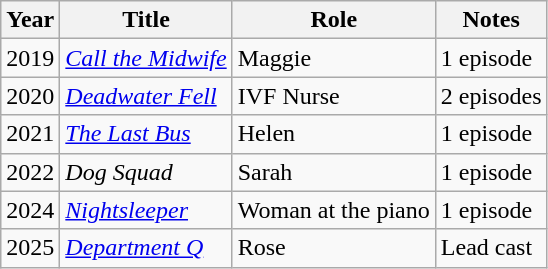<table class="wikitable sortable">
<tr>
<th>Year</th>
<th>Title</th>
<th>Role</th>
<th class="unsortable">Notes</th>
</tr>
<tr>
<td>2019</td>
<td><em><a href='#'>Call the Midwife</a></em></td>
<td>Maggie</td>
<td>1 episode</td>
</tr>
<tr>
<td>2020</td>
<td><em><a href='#'>Deadwater Fell</a></em></td>
<td>IVF Nurse</td>
<td>2 episodes</td>
</tr>
<tr>
<td>2021</td>
<td><em><a href='#'>The Last Bus</a></em></td>
<td>Helen</td>
<td>1 episode</td>
</tr>
<tr>
<td>2022</td>
<td><em>Dog Squad</em></td>
<td>Sarah</td>
<td>1 episode</td>
</tr>
<tr>
<td>2024</td>
<td><em><a href='#'>Nightsleeper</a></em></td>
<td>Woman at the piano</td>
<td>1 episode</td>
</tr>
<tr>
<td>2025</td>
<td><em><a href='#'>Department Q</a></em></td>
<td>Rose</td>
<td>Lead cast</td>
</tr>
</table>
